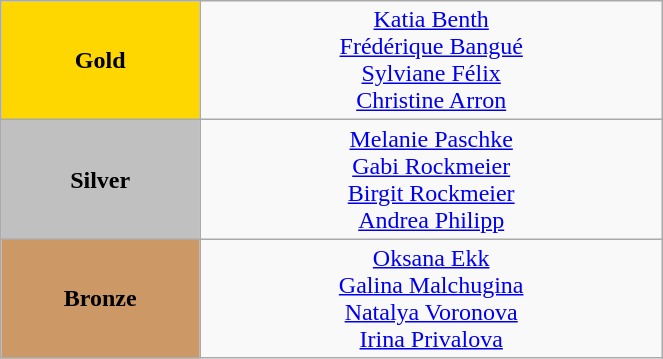<table class="wikitable" style=" text-align:center; " width="35%">
<tr>
<td bgcolor="gold"><strong>Gold</strong></td>
<td><a href='#'>Katia Benth</a><br><a href='#'>Frédérique Bangué</a><br><a href='#'>Sylviane Félix</a><br><a href='#'>Christine Arron</a><br><small><em></em></small></td>
</tr>
<tr>
<td bgcolor="silver"><strong>Silver</strong></td>
<td><a href='#'>Melanie Paschke</a><br><a href='#'>Gabi Rockmeier</a><br><a href='#'>Birgit Rockmeier</a><br><a href='#'>Andrea Philipp</a><br> <small><em></em></small></td>
</tr>
<tr>
<td bgcolor="CC9966"><strong>Bronze</strong></td>
<td><a href='#'>Oksana Ekk</a><br><a href='#'>Galina Malchugina</a><br><a href='#'>Natalya Voronova</a><br><a href='#'>Irina Privalova</a><br><small><em></em></small></td>
</tr>
</table>
